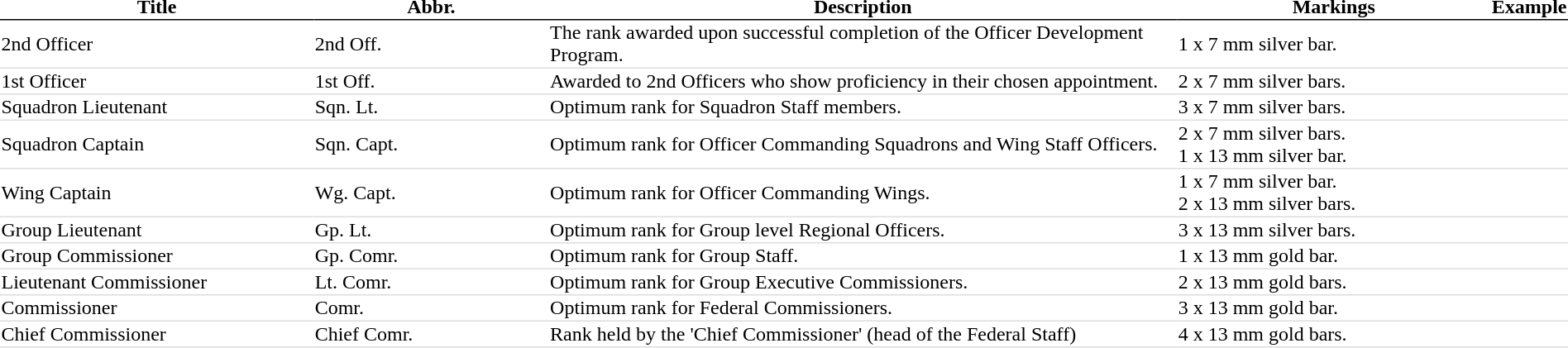<table cellspacing="0">
<tr>
<th style="border-bottom:1px solid black; width:20%;">Title</th>
<th style="border-bottom:1px solid black; width:15%;">Abbr.</th>
<th style="border-bottom: 1px solid black;">Description</th>
<th style="border-bottom:1px solid black; width:20%;">Markings</th>
<th style="border-bottom: 1px solid black;">Example</th>
</tr>
<tr>
<td style="border-bottom:1px solid #ddd;">2nd Officer</td>
<td style="border-bottom:1px solid #ddd;">2nd Off.</td>
<td style="border-bottom:1px solid #ddd; padding-right:0.8em;">The rank awarded upon successful completion of the Officer Development Program.</td>
<td style="border-bottom:1px solid #ddd;">1 x 7 mm silver bar.</td>
<td style="border-bottom:1px solid #ddd;"></td>
</tr>
<tr>
<td style="border-bottom:1px solid #ddd;">1st Officer</td>
<td style="border-bottom:1px solid #ddd;">1st Off.</td>
<td style="border-bottom:1px solid #ddd; padding-right:0.8em;">Awarded to 2nd Officers who show proficiency in their chosen appointment.</td>
<td style="border-bottom:1px solid #ddd;">2 x 7 mm silver bars.</td>
<td style="border-bottom:1px solid #ddd;"></td>
</tr>
<tr>
<td style="border-bottom:1px solid #ddd;">Squadron Lieutenant</td>
<td style="border-bottom:1px solid #ddd;">Sqn. Lt.</td>
<td style="border-bottom:1px solid #ddd; padding-right:0.8em;">Optimum rank for Squadron Staff members.</td>
<td style="border-bottom:1px solid #ddd;">3 x 7 mm silver bars.</td>
<td style="border-bottom:1px solid #ddd;"></td>
</tr>
<tr>
<td style="border-bottom:1px solid #ddd;">Squadron Captain</td>
<td style="border-bottom:1px solid #ddd;">Sqn. Capt.</td>
<td style="border-bottom:1px solid #ddd; padding-right:0.8em;">Optimum rank for Officer Commanding Squadrons and Wing Staff Officers.</td>
<td style="border-bottom:1px solid #ddd;">2 x 7 mm silver bars.<br>1 x 13 mm silver bar.</td>
<td style="border-bottom:1px solid #ddd;"></td>
</tr>
<tr>
<td style="border-bottom:1px solid #ddd;">Wing Captain</td>
<td style="border-bottom:1px solid #ddd;">Wg. Capt.</td>
<td style="border-bottom:1px solid #ddd; padding-right:0.8em;">Optimum rank for Officer Commanding Wings.</td>
<td style="border-bottom:1px solid #ddd;">1 x 7 mm silver bar.<br>2 x 13 mm silver bars.</td>
<td style="border-bottom:1px solid #ddd;"></td>
</tr>
<tr>
<td style="border-bottom:1px solid #ddd;">Group Lieutenant</td>
<td style="border-bottom:1px solid #ddd;">Gp. Lt.</td>
<td style="border-bottom:1px solid #ddd; padding-right:0.8em;">Optimum rank for Group level Regional Officers.</td>
<td style="border-bottom:1px solid #ddd;">3 x 13 mm silver bars.</td>
<td style="border-bottom:1px solid #ddd;"></td>
</tr>
<tr>
<td style="border-bottom:1px solid #ddd;">Group Commissioner</td>
<td style="border-bottom:1px solid #ddd;">Gp. Comr.</td>
<td style="border-bottom:1px solid #ddd; padding-right:0.8em;">Optimum rank for Group Staff.</td>
<td style="border-bottom:1px solid #ddd;">1 x 13 mm gold bar.</td>
<td style="border-bottom:1px solid #ddd;"></td>
</tr>
<tr>
<td style="border-bottom:1px solid #ddd;">Lieutenant Commissioner</td>
<td style="border-bottom:1px solid #ddd;">Lt. Comr.</td>
<td style="border-bottom:1px solid #ddd; padding-right:0.8em;">Optimum rank for Group Executive Commissioners.</td>
<td style="border-bottom:1px solid #ddd;">2 x 13 mm gold bars.</td>
<td style="border-bottom:1px solid #ddd;"></td>
</tr>
<tr>
<td style="border-bottom:1px solid #ddd;">Commissioner</td>
<td style="border-bottom:1px solid #ddd;">Comr.</td>
<td style="border-bottom:1px solid #ddd; padding-right:0.8em;">Optimum rank for Federal Commissioners.</td>
<td style="border-bottom:1px solid #ddd;">3 x 13 mm gold bar.</td>
<td style="border-bottom:1px solid #ddd;"></td>
</tr>
<tr>
<td style="border-bottom:1px solid #ddd;">Chief Commissioner</td>
<td style="border-bottom:1px solid #ddd;">Chief Comr.</td>
<td style="border-bottom:1px solid #ddd; padding-right:0.8em;">Rank held by the 'Chief Commissioner' (head of the Federal Staff)</td>
<td style="border-bottom:1px solid #ddd;">4 x 13 mm gold bars.</td>
<td style="border-bottom:1px solid #ddd;"></td>
</tr>
</table>
